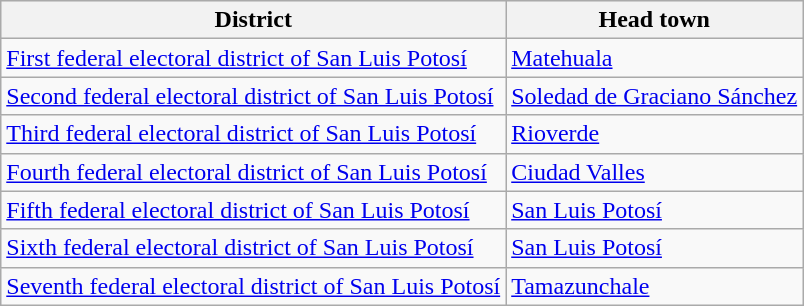<table class="wikitable" border="1">
<tr style="background:#efefef;">
<th><strong>District</strong></th>
<th><strong>Head town</strong></th>
</tr>
<tr>
<td><a href='#'>First federal electoral district of San Luis Potosí</a></td>
<td><a href='#'>Matehuala</a></td>
</tr>
<tr>
<td><a href='#'>Second federal electoral district of San Luis Potosí</a></td>
<td><a href='#'>Soledad de Graciano Sánchez</a></td>
</tr>
<tr>
<td><a href='#'>Third federal electoral district of San Luis Potosí</a></td>
<td><a href='#'>Rioverde</a></td>
</tr>
<tr>
<td><a href='#'>Fourth federal electoral district of San Luis Potosí</a></td>
<td><a href='#'>Ciudad Valles</a></td>
</tr>
<tr>
<td><a href='#'>Fifth federal electoral district of San Luis Potosí</a></td>
<td><a href='#'>San Luis Potosí</a></td>
</tr>
<tr>
<td><a href='#'>Sixth federal electoral district of San Luis Potosí</a></td>
<td><a href='#'>San Luis Potosí</a></td>
</tr>
<tr>
<td><a href='#'>Seventh federal electoral district of San Luis Potosí</a></td>
<td><a href='#'>Tamazunchale</a></td>
</tr>
</table>
